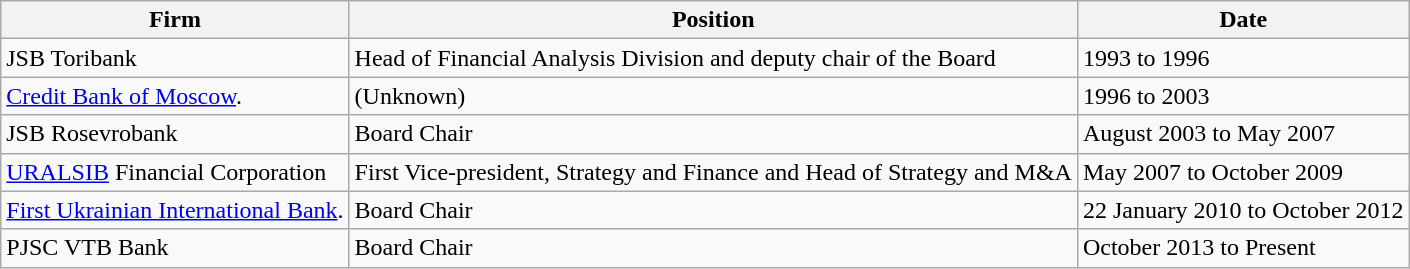<table class="wikitable">
<tr>
<th>Firm</th>
<th>Position</th>
<th>Date</th>
</tr>
<tr>
<td>JSB Toribank</td>
<td>Head of Financial Analysis Division and deputy chair of the Board</td>
<td>1993 to 1996</td>
</tr>
<tr>
<td><a href='#'>Credit Bank of Moscow</a>.</td>
<td>(Unknown)</td>
<td>1996 to 2003</td>
</tr>
<tr>
<td>JSB Rosevrobank</td>
<td>Board Chair</td>
<td>August 2003 to May 2007</td>
</tr>
<tr>
<td><a href='#'>URALSIB</a> Financial Corporation</td>
<td>First Vice-president, Strategy and Finance and Head of Strategy and M&A</td>
<td>May 2007 to October 2009</td>
</tr>
<tr>
<td><a href='#'>First Ukrainian International Bank</a>.</td>
<td>Board Chair</td>
<td>22 January 2010 to October 2012</td>
</tr>
<tr>
<td>PJSC VTB Bank</td>
<td>Board Chair</td>
<td>October 2013 to Present</td>
</tr>
</table>
